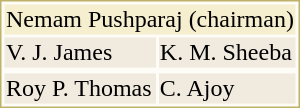<table style="border: 1px solid #BEB168;background-color:#FDFCF6;">
<tr>
<td colspan="2" style="background-color:#F5EFD0;"> Nemam Pushparaj (chairman)</td>
</tr>
<tr style="background-color:#F0EADF;">
<td> V. J. James</td>
<td> K. M. Sheeba</td>
</tr>
<tr style="vertical-align:top;">
</tr>
<tr style="background-color:#F0EADF;">
<td> Roy P. Thomas</td>
<td> C. Ajoy</td>
</tr>
</table>
